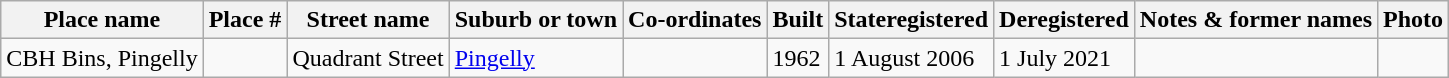<table class="wikitable sortable">
<tr>
<th>Place name</th>
<th>Place #</th>
<th>Street name</th>
<th>Suburb or town</th>
<th>Co-ordinates</th>
<th>Built</th>
<th>Stateregistered</th>
<th>Deregistered</th>
<th class="unsortable">Notes & former names</th>
<th class="unsortable">Photo</th>
</tr>
<tr>
<td>CBH Bins, Pingelly</td>
<td></td>
<td>Quadrant Street</td>
<td><a href='#'>Pingelly</a></td>
<td></td>
<td>1962</td>
<td>1 August 2006</td>
<td>1 July 2021</td>
<td></td>
<td></td>
</tr>
</table>
